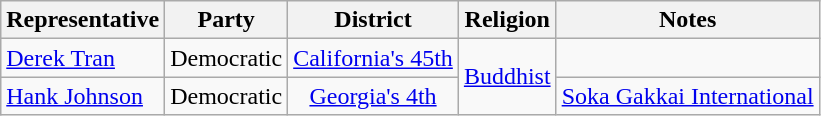<table class="wikitable sortable" style="text-align:center">
<tr>
<th>Representative</th>
<th>Party</th>
<th>District</th>
<th>Religion</th>
<th>Notes</th>
</tr>
<tr>
<td align=left nowrap> <a href='#'>Derek Tran</a></td>
<td>Democratic</td>
<td><a href='#'>California's 45th</a></td>
<td rowspan="2"><a href='#'>Buddhist</a></td>
<td></td>
</tr>
<tr>
<td align=left nowrap> <a href='#'>Hank Johnson</a></td>
<td>Democratic</td>
<td><a href='#'>Georgia's 4th</a></td>
<td><a href='#'>Soka Gakkai International</a></td>
</tr>
</table>
